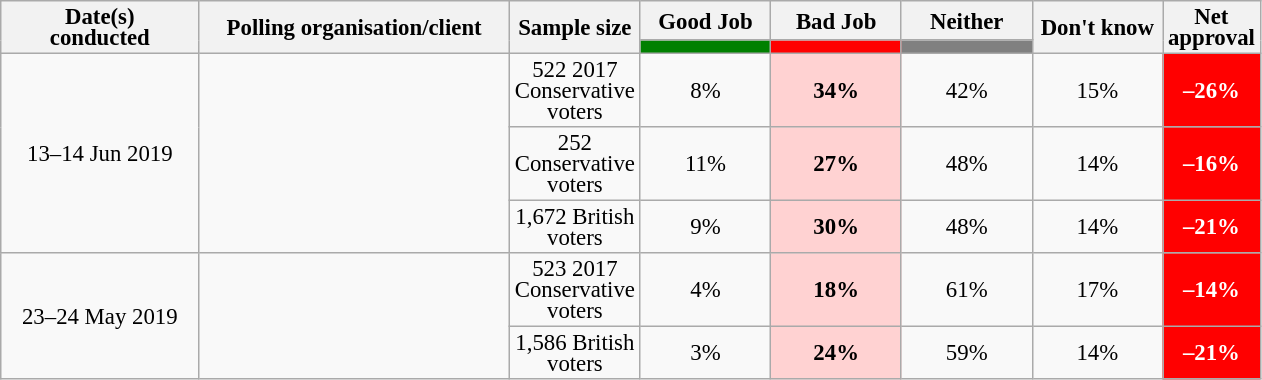<table class="wikitable collapsible sortable" style="text-align:center;font-size:95%;line-height:14px;">
<tr>
<th rowspan="2" style="width:125px;">Date(s)<br>conducted</th>
<th rowspan="2" style="width:200px;">Polling organisation/client</th>
<th rowspan="2" style="width:60px;">Sample size</th>
<th class="unsortable" style="width:80px;">Good Job</th>
<th class="unsortable" style="width: 80px;">Bad Job</th>
<th class="unsortable" style="width:80px;">Neither</th>
<th rowspan="2" class="unsortable" style="width:80px;">Don't know</th>
<th rowspan="2" class="unsortable" style="width:20px;">Net approval</th>
</tr>
<tr>
<th class="unsortable" style="background:green;width:60px;"></th>
<th class="unsortable" style="background:red;width:60px;"></th>
<th class="unsortable" style="background:grey;width:60px;"></th>
</tr>
<tr>
<td rowspan="3">13–14 Jun 2019</td>
<td rowspan="3"></td>
<td>522 2017 Conservative voters</td>
<td>8%</td>
<td style="background:#FFD2D2"><strong>34%</strong></td>
<td>42%</td>
<td>15%</td>
<td style="background:red;color:white;"><strong>–26%</strong></td>
</tr>
<tr>
<td>252 Conservative voters</td>
<td>11%</td>
<td style="background:#FFD2D2"><strong>27%</strong></td>
<td>48%</td>
<td>14%</td>
<td style="background:red;color:white;"><strong>–16%</strong></td>
</tr>
<tr>
<td>1,672 British voters</td>
<td>9%</td>
<td style="background:#FFD2D2"><strong>30%</strong></td>
<td>48%</td>
<td>14%</td>
<td style="background:red;color:white;"><strong>–21%</strong></td>
</tr>
<tr>
<td rowspan="2">23–24 May 2019</td>
<td rowspan="2"></td>
<td>523 2017 Conservative voters</td>
<td>4%</td>
<td style="background:#FFD2D2"><strong>18%</strong></td>
<td>61%</td>
<td>17%</td>
<td style="background:red;color:white;"><strong>–14%</strong></td>
</tr>
<tr>
<td>1,586 British voters</td>
<td>3%</td>
<td style="background:#FFD2D2"><strong>24%</strong></td>
<td>59%</td>
<td>14%</td>
<td style="background:red;color:white;"><strong>–21%</strong></td>
</tr>
</table>
